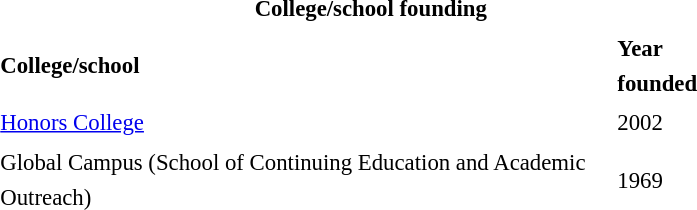<table class="toccolours" style="float:center; margin-left:1em; font-size:95%; line-height:1.5em; width:500px;">
<tr>
<th colspan="2" style="text-align: center;"><strong>College/school founding</strong></th>
</tr>
<tr>
<td><strong>College/school</strong></td>
<td><strong>Year founded</strong></td>
</tr>
<tr>
<td><a href='#'>Honors College</a></td>
<td>2002</td>
</tr>
<tr>
<td>Global Campus (School of Continuing Education and Academic Outreach)</td>
<td>1969</td>
</tr>
</table>
